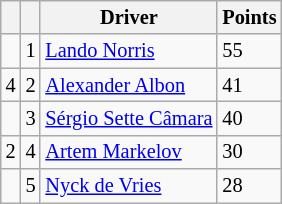<table class="wikitable" style="font-size: 85%;">
<tr>
<th></th>
<th></th>
<th>Driver</th>
<th>Points</th>
</tr>
<tr>
<td></td>
<td align="center">1</td>
<td> <a href='#'>Lando Norris</a></td>
<td>55</td>
</tr>
<tr>
<td> 4</td>
<td align="center">2</td>
<td> <a href='#'>Alexander Albon</a></td>
<td>41</td>
</tr>
<tr>
<td></td>
<td align="center">3</td>
<td> <a href='#'>Sérgio Sette Câmara</a></td>
<td>40</td>
</tr>
<tr>
<td> 2</td>
<td align="center">4</td>
<td> <a href='#'>Artem Markelov</a></td>
<td>30</td>
</tr>
<tr>
<td></td>
<td align="center">5</td>
<td> <a href='#'>Nyck de Vries</a></td>
<td>28</td>
</tr>
</table>
